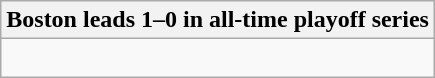<table class="wikitable collapsible collapsed">
<tr>
<th>Boston leads 1–0 in all-time playoff series</th>
</tr>
<tr>
<td><br></td>
</tr>
</table>
